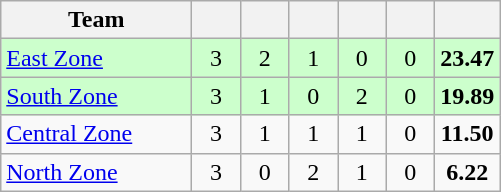<table class="wikitable" style="text-align:center">
<tr>
<th style="width:120px">Team</th>
<th style="width:25px"></th>
<th style="width:25px"></th>
<th style="width:25px"></th>
<th style="width:25px"></th>
<th style="width:25px"></th>
<th style="width:25px"></th>
</tr>
<tr style="background:#cfc;">
<td style="text-align:left"><a href='#'>East Zone</a></td>
<td>3</td>
<td>2</td>
<td>1</td>
<td>0</td>
<td>0</td>
<td><strong>23.47</strong></td>
</tr>
<tr style="background:#cfc;">
<td style="text-align:left"><a href='#'>South Zone</a></td>
<td>3</td>
<td>1</td>
<td>0</td>
<td>2</td>
<td>0</td>
<td><strong>19.89</strong></td>
</tr>
<tr>
<td style="text-align:left"><a href='#'>Central Zone</a></td>
<td>3</td>
<td>1</td>
<td>1</td>
<td>1</td>
<td>0</td>
<td><strong>11.50</strong></td>
</tr>
<tr>
<td style="text-align:left"><a href='#'>North Zone</a></td>
<td>3</td>
<td>0</td>
<td>2</td>
<td>1</td>
<td>0</td>
<td><strong>6.22</strong></td>
</tr>
</table>
